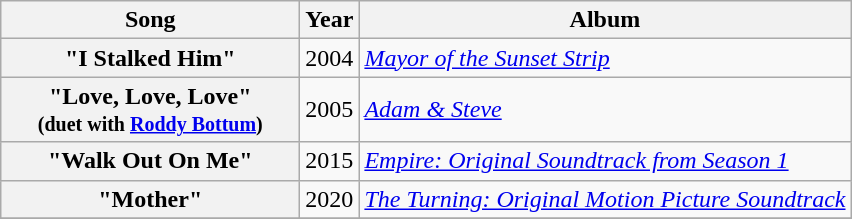<table class="wikitable plainrowheaders">
<tr>
<th style="width:12em;">Song</th>
<th>Year</th>
<th>Album</th>
</tr>
<tr>
<th scope="row">"I Stalked Him"</th>
<td>2004</td>
<td><em><a href='#'>Mayor of the Sunset Strip</a></em></td>
</tr>
<tr>
<th scope="row">"Love, Love, Love"<br><small>(duet with <a href='#'>Roddy Bottum</a>)</small></th>
<td>2005</td>
<td style="text-align:left;"><em><a href='#'>Adam & Steve</a></em></td>
</tr>
<tr>
<th scope="row">"Walk Out On Me"</th>
<td>2015</td>
<td><em><a href='#'>Empire: Original Soundtrack from Season 1</a></em></td>
</tr>
<tr>
<th scope="row">"Mother"</th>
<td>2020</td>
<td><em><a href='#'>The Turning: Original Motion Picture Soundtrack</a></em></td>
</tr>
<tr>
</tr>
</table>
